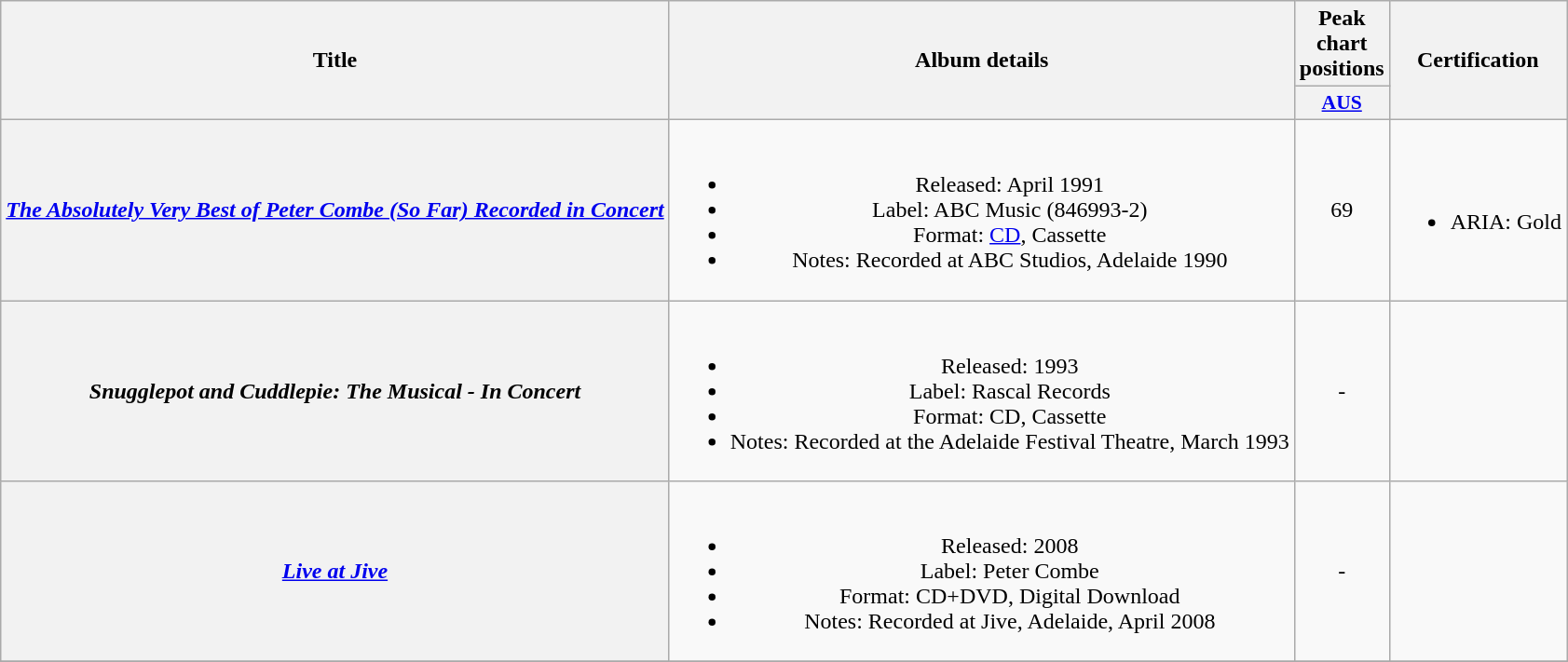<table class="wikitable plainrowheaders" style="text-align:center;">
<tr>
<th scope="col" rowspan="2">Title</th>
<th scope="col" rowspan="2">Album details</th>
<th scope="col" colspan="1">Peak chart positions</th>
<th scope="col" rowspan="2">Certification</th>
</tr>
<tr>
<th scope="col" style="width:3em;font-size:90%;"><a href='#'>AUS</a><br></th>
</tr>
<tr>
<th scope="row"><em><a href='#'>The Absolutely Very Best of Peter Combe (So Far) Recorded in Concert</a></em></th>
<td><br><ul><li>Released: April 1991</li><li>Label: ABC Music (846993-2)</li><li>Format: <a href='#'>CD</a>, Cassette</li><li>Notes: Recorded at ABC Studios, Adelaide 1990</li></ul></td>
<td>69</td>
<td><br><ul><li>ARIA: Gold</li></ul></td>
</tr>
<tr>
<th scope="row"><em>Snugglepot and Cuddlepie: The Musical - In Concert</em></th>
<td><br><ul><li>Released: 1993</li><li>Label: Rascal Records</li><li>Format: CD, Cassette</li><li>Notes: Recorded at the Adelaide Festival Theatre, March 1993</li></ul></td>
<td>-</td>
<td></td>
</tr>
<tr>
<th scope="row"><em><a href='#'>Live at Jive</a></em></th>
<td><br><ul><li>Released: 2008</li><li>Label: Peter Combe</li><li>Format: CD+DVD, Digital Download</li><li>Notes: Recorded at Jive, Adelaide, April 2008</li></ul></td>
<td>-</td>
<td></td>
</tr>
<tr>
</tr>
</table>
